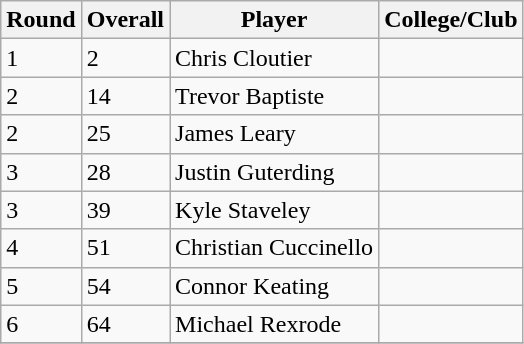<table class="wikitable">
<tr>
<th>Round</th>
<th>Overall</th>
<th>Player</th>
<th>College/Club</th>
</tr>
<tr>
<td>1</td>
<td>2</td>
<td>Chris Cloutier</td>
<td></td>
</tr>
<tr>
<td>2</td>
<td>14</td>
<td>Trevor Baptiste</td>
<td></td>
</tr>
<tr>
<td>2</td>
<td>25</td>
<td>James Leary</td>
<td></td>
</tr>
<tr>
<td>3</td>
<td>28</td>
<td>Justin Guterding</td>
<td></td>
</tr>
<tr>
<td>3</td>
<td>39</td>
<td>Kyle Staveley</td>
<td></td>
</tr>
<tr>
<td>4</td>
<td>51</td>
<td>Christian Cuccinello</td>
<td></td>
</tr>
<tr>
<td>5</td>
<td>54</td>
<td>Connor Keating</td>
<td></td>
</tr>
<tr>
<td>6</td>
<td>64</td>
<td>Michael Rexrode</td>
<td></td>
</tr>
<tr>
</tr>
</table>
